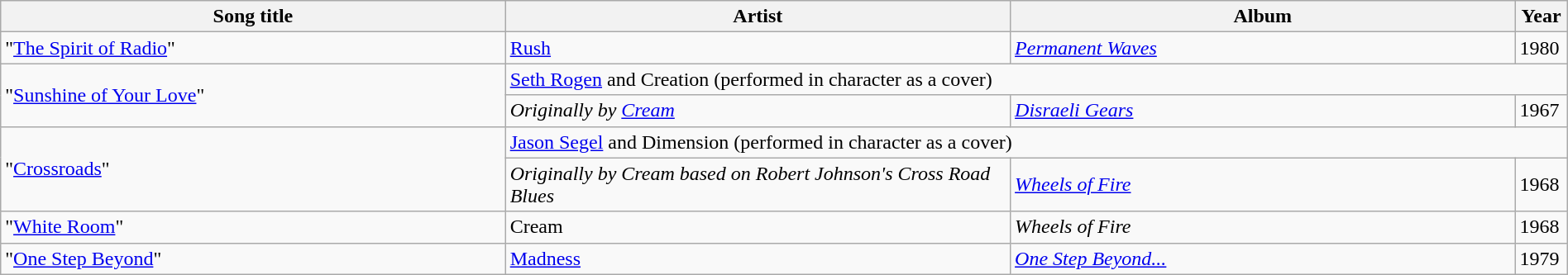<table class="wikitable" style="width:100%;">
<tr>
<th style="width:30%;">Song title</th>
<th style="width:30%;">Artist</th>
<th style="width:30%;">Album</th>
<th style="width:3%;">Year</th>
</tr>
<tr>
<td>"<a href='#'>The Spirit of Radio</a>"</td>
<td><a href='#'>Rush</a></td>
<td><em><a href='#'>Permanent Waves</a></em></td>
<td>1980</td>
</tr>
<tr>
<td rowspan="2">"<a href='#'>Sunshine of Your Love</a>"</td>
<td colspan="3"><a href='#'>Seth Rogen</a> and Creation (performed in character as a cover)</td>
</tr>
<tr>
<td><em>Originally by <a href='#'>Cream</a></em></td>
<td><em><a href='#'>Disraeli Gears</a></em></td>
<td>1967</td>
</tr>
<tr>
<td rowspan="2">"<a href='#'>Crossroads</a>"</td>
<td colspan="3"><a href='#'>Jason Segel</a> and Dimension (performed in character as a cover)</td>
</tr>
<tr>
<td><em>Originally by Cream based on Robert Johnson's Cross Road Blues</em></td>
<td><em><a href='#'>Wheels of Fire</a></em></td>
<td>1968</td>
</tr>
<tr>
<td>"<a href='#'>White Room</a>"</td>
<td>Cream</td>
<td><em>Wheels of Fire</em></td>
<td>1968</td>
</tr>
<tr>
<td>"<a href='#'>One Step Beyond</a>"</td>
<td><a href='#'>Madness</a></td>
<td><em><a href='#'>One Step Beyond...</a></em></td>
<td>1979</td>
</tr>
</table>
